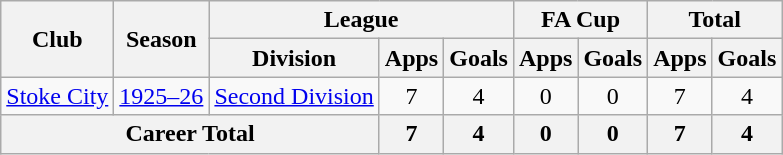<table class="wikitable" style="text-align: center;">
<tr>
<th rowspan="2">Club</th>
<th rowspan="2">Season</th>
<th colspan="3">League</th>
<th colspan="2">FA Cup</th>
<th colspan="2">Total</th>
</tr>
<tr>
<th>Division</th>
<th>Apps</th>
<th>Goals</th>
<th>Apps</th>
<th>Goals</th>
<th>Apps</th>
<th>Goals</th>
</tr>
<tr>
<td><a href='#'>Stoke City</a></td>
<td><a href='#'>1925–26</a></td>
<td><a href='#'>Second Division</a></td>
<td>7</td>
<td>4</td>
<td>0</td>
<td>0</td>
<td>7</td>
<td>4</td>
</tr>
<tr>
<th colspan="3">Career Total</th>
<th>7</th>
<th>4</th>
<th>0</th>
<th>0</th>
<th>7</th>
<th>4</th>
</tr>
</table>
